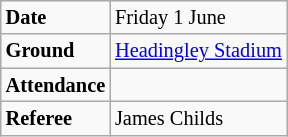<table class="wikitable" style="font-size:85%;">
<tr>
<td><strong>Date</strong></td>
<td>Friday 1 June</td>
</tr>
<tr>
<td><strong>Ground</strong></td>
<td><a href='#'>Headingley Stadium</a></td>
</tr>
<tr>
<td><strong>Attendance</strong></td>
<td></td>
</tr>
<tr>
<td><strong>Referee</strong></td>
<td>James Childs</td>
</tr>
</table>
